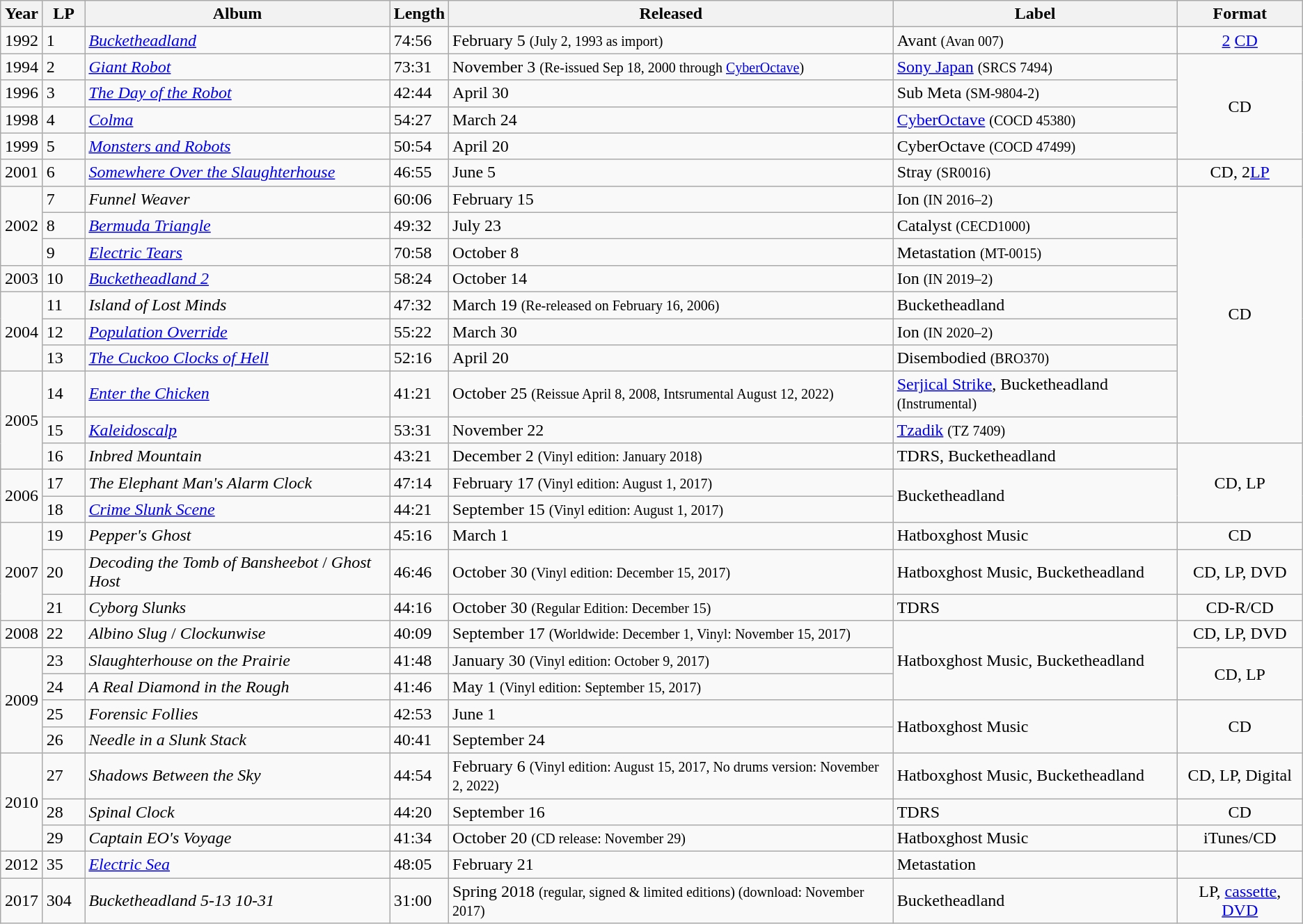<table class="wikitable">
<tr>
<th style="width:33px;">Year</th>
<th style="width:33px;">LP</th>
<th style="width:auto;">Album</th>
<th style="width:33px;">Length</th>
<th style="width:auto;">Released</th>
<th style="width:auto;">Label</th>
<th style="width:auto;">Format</th>
</tr>
<tr>
<td style="text-align:center;">1992</td>
<td>1</td>
<td><em><a href='#'>Bucketheadland</a></em></td>
<td>74:56</td>
<td>February 5 <small>(July 2, 1993 as import)</small></td>
<td>Avant <small>(Avan 007)</small></td>
<td style="text-align:center;"><a href='#'>2</a> <a href='#'>CD</a></td>
</tr>
<tr>
<td style="text-align:center;">1994</td>
<td>2</td>
<td><em><a href='#'>Giant Robot</a></em></td>
<td>73:31</td>
<td>November 3 <small>(Re-issued Sep 18, 2000 through <a href='#'>CyberOctave</a>)</small></td>
<td><a href='#'>Sony Japan</a> <small>(SRCS 7494)</small></td>
<td rowspan="4" style="text-align:center;">CD</td>
</tr>
<tr>
<td style="text-align:center;">1996</td>
<td>3</td>
<td><em><a href='#'>The Day of the Robot</a></em></td>
<td>42:44</td>
<td>April 30</td>
<td>Sub Meta <small>(SM-9804-2)</small></td>
</tr>
<tr>
<td style="text-align:center;">1998</td>
<td>4</td>
<td><em><a href='#'>Colma</a></em></td>
<td>54:27</td>
<td>March 24</td>
<td><a href='#'>CyberOctave</a> <small>(COCD 45380)</small></td>
</tr>
<tr>
<td style="text-align:center;">1999</td>
<td>5</td>
<td><em><a href='#'>Monsters and Robots</a></em></td>
<td>50:54</td>
<td>April 20</td>
<td>CyberOctave <small>(COCD 47499)</small></td>
</tr>
<tr>
<td style="text-align:center;">2001</td>
<td>6</td>
<td><em><a href='#'>Somewhere Over the Slaughterhouse</a></em></td>
<td>46:55</td>
<td>June 5</td>
<td>Stray <small>(SR0016)</small></td>
<td style="text-align:center;">CD, 2<a href='#'>LP</a></td>
</tr>
<tr>
<td rowspan="3" style="text-align:center;">2002</td>
<td>7</td>
<td><em>Funnel Weaver</em></td>
<td>60:06</td>
<td>February 15</td>
<td>Ion <small>(IN 2016–2)</small></td>
<td rowspan="9" style="text-align:center;">CD</td>
</tr>
<tr>
<td>8</td>
<td><em><a href='#'>Bermuda Triangle</a></em></td>
<td>49:32</td>
<td>July 23</td>
<td>Catalyst <small>(CECD1000)</small></td>
</tr>
<tr>
<td>9</td>
<td><em><a href='#'>Electric Tears</a></em></td>
<td>70:58</td>
<td>October 8</td>
<td>Metastation <small>(MT-0015)</small></td>
</tr>
<tr>
<td style="text-align:center;">2003</td>
<td>10</td>
<td><em><a href='#'>Bucketheadland 2</a></em></td>
<td>58:24</td>
<td>October 14</td>
<td>Ion <small>(IN 2019–2)</small></td>
</tr>
<tr>
<td rowspan="3" style="text-align:center;">2004</td>
<td>11</td>
<td><em>Island of Lost Minds</em></td>
<td>47:32</td>
<td>March 19 <small>(Re-released on February 16, 2006)</small></td>
<td>Bucketheadland</td>
</tr>
<tr>
<td>12</td>
<td><em><a href='#'>Population Override</a></em></td>
<td>55:22</td>
<td>March 30</td>
<td>Ion <small>(IN 2020–2)</small></td>
</tr>
<tr>
<td>13</td>
<td><em><a href='#'>The Cuckoo Clocks of Hell</a></em></td>
<td>52:16</td>
<td>April 20</td>
<td>Disembodied <small>(BRO370)</small></td>
</tr>
<tr>
<td rowspan="3" style="text-align:center;">2005</td>
<td>14</td>
<td><em><a href='#'>Enter the Chicken</a></em></td>
<td>41:21</td>
<td>October 25 <small>(Reissue April 8, 2008, Intsrumental August 12, 2022)</small></td>
<td><a href='#'>Serjical Strike</a>, Bucketheadland <small>(Instrumental)</small></td>
</tr>
<tr>
<td>15</td>
<td><em><a href='#'>Kaleidoscalp</a></em></td>
<td>53:31</td>
<td>November 22</td>
<td><a href='#'>Tzadik</a> <small>(TZ 7409)</small></td>
</tr>
<tr>
<td>16</td>
<td><em>Inbred Mountain</em></td>
<td>43:21</td>
<td>December 2 <small>(Vinyl edition: January 2018)</small></td>
<td>TDRS, Bucketheadland</td>
<td rowspan="3" style="text-align:center;">CD, LP</td>
</tr>
<tr>
<td rowspan="2" style="text-align:center;">2006</td>
<td>17</td>
<td><em>The Elephant Man's Alarm Clock</em></td>
<td>47:14</td>
<td>February 17 <small>(Vinyl edition: August 1, 2017)</small></td>
<td rowspan="2">Bucketheadland</td>
</tr>
<tr>
<td>18</td>
<td><em><a href='#'>Crime Slunk Scene</a></em></td>
<td>44:21</td>
<td>September 15 <small>(Vinyl edition: August 1, 2017)</small></td>
</tr>
<tr>
<td rowspan="3" style="text-align:center;">2007</td>
<td>19</td>
<td><em>Pepper's Ghost</em></td>
<td>45:16</td>
<td>March 1</td>
<td>Hatboxghost Music</td>
<td style="text-align:center;">CD</td>
</tr>
<tr>
<td>20</td>
<td><em>Decoding the Tomb of Bansheebot</em> / <em>Ghost Host</em></td>
<td>46:46</td>
<td>October 30 <small>(Vinyl edition: December 15, 2017)</small></td>
<td>Hatboxghost Music, Bucketheadland</td>
<td style="text-align:center;">CD, LP, DVD</td>
</tr>
<tr>
<td>21</td>
<td><em>Cyborg Slunks</em></td>
<td>44:16</td>
<td>October 30 <small>(Regular Edition: December 15)</small></td>
<td>TDRS</td>
<td style="text-align:center;">CD-R/CD</td>
</tr>
<tr>
<td style="text-align:center;">2008</td>
<td>22</td>
<td><em>Albino Slug</em> / <em>Clockunwise</em></td>
<td>40:09</td>
<td>September 17 <small>(Worldwide: December 1, Vinyl: November 15, 2017)</small></td>
<td rowspan="3">Hatboxghost Music, Bucketheadland</td>
<td style="text-align:center;">CD, LP, DVD</td>
</tr>
<tr>
<td rowspan="4" style="text-align:center;">2009</td>
<td>23</td>
<td><em>Slaughterhouse on the Prairie</em></td>
<td>41:48</td>
<td>January 30  <small>(Vinyl edition: October 9, 2017)</small></td>
<td rowspan="2" style="text-align:center;">CD, LP</td>
</tr>
<tr>
<td>24</td>
<td><em>A Real Diamond in the Rough</em></td>
<td>41:46</td>
<td>May 1 <small>(Vinyl edition: September 15, 2017)</small></td>
</tr>
<tr>
<td>25</td>
<td><em>Forensic Follies</em></td>
<td>42:53</td>
<td>June 1</td>
<td rowspan="2">Hatboxghost Music</td>
<td rowspan="2" style="text-align:center;">CD</td>
</tr>
<tr>
<td>26</td>
<td><em>Needle in a Slunk Stack</em></td>
<td>40:41</td>
<td>September 24</td>
</tr>
<tr>
<td rowspan="3" style="text-align:center;">2010</td>
<td>27</td>
<td><em>Shadows Between the Sky</em></td>
<td>44:54</td>
<td>February 6 <small>(Vinyl edition: August 15, 2017, No drums version: November 2, 2022)</small></td>
<td>Hatboxghost Music, Bucketheadland</td>
<td style="text-align:center;">CD, LP, Digital</td>
</tr>
<tr>
<td>28</td>
<td><em>Spinal Clock</em></td>
<td>44:20</td>
<td>September 16</td>
<td>TDRS</td>
<td style="text-align:center;">CD</td>
</tr>
<tr>
<td>29</td>
<td><em>Captain EO's Voyage</em></td>
<td>41:34</td>
<td>October 20 <small>(CD release: November 29)</small></td>
<td>Hatboxghost Music</td>
<td style="text-align:center;">iTunes/CD</td>
</tr>
<tr>
<td rowspan="1" style="text-align:center;">2012</td>
<td>35</td>
<td><em><a href='#'>Electric Sea</a></em></td>
<td>48:05</td>
<td>February 21</td>
<td>Metastation</td>
</tr>
<tr>
<td rowspan="1" style="text-align:center;">2017</td>
<td>304</td>
<td><em>Bucketheadland 5-13 10-31</em></td>
<td>31:00</td>
<td>Spring 2018 <small>(regular, signed & limited editions) (download: November 2017)</small></td>
<td>Bucketheadland</td>
<td style="text-align:center;">LP, <a href='#'>cassette</a>, <a href='#'>DVD</a></td>
</tr>
</table>
